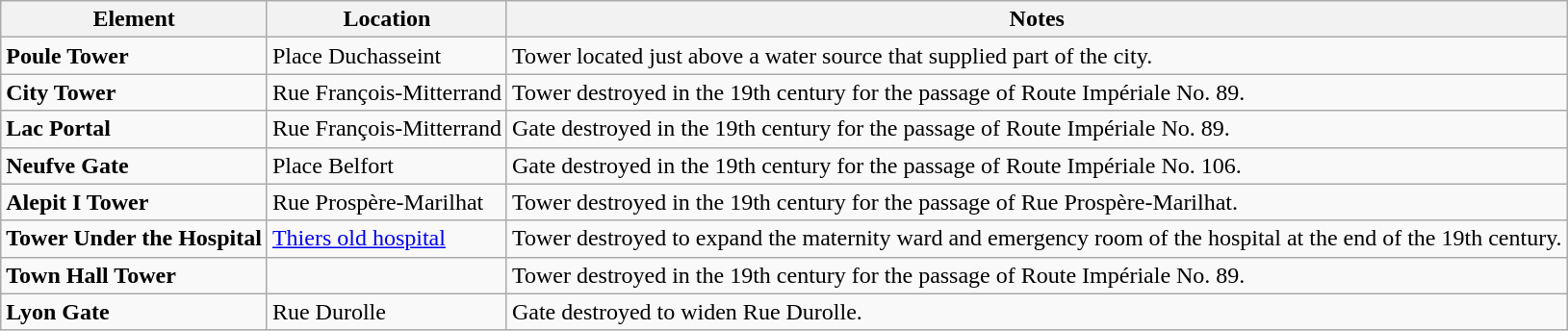<table class="wikitable">
<tr>
<th>Element</th>
<th>Location</th>
<th>Notes</th>
</tr>
<tr>
<td><strong>Poule Tower</strong></td>
<td>Place Duchasseint</td>
<td>Tower located just above a water source that supplied part of the city.</td>
</tr>
<tr>
<td><strong>City Tower</strong></td>
<td>Rue François-Mitterrand</td>
<td>Tower destroyed in the 19th century for the passage of Route Impériale No. 89.</td>
</tr>
<tr>
<td><strong>Lac Portal</strong></td>
<td>Rue François-Mitterrand</td>
<td>Gate destroyed in the 19th century for the passage of Route Impériale No. 89.</td>
</tr>
<tr>
<td><strong>Neufve Gate</strong></td>
<td>Place Belfort</td>
<td>Gate destroyed in the 19th century for the passage of Route Impériale No. 106.</td>
</tr>
<tr>
<td><strong>Alepit I Tower</strong></td>
<td>Rue Prospère-Marilhat</td>
<td>Tower destroyed in the 19th century for the passage of Rue Prospère-Marilhat.</td>
</tr>
<tr>
<td><strong>Tower Under the Hospital</strong></td>
<td><a href='#'>Thiers old hospital</a></td>
<td>Tower destroyed to expand the maternity ward and emergency room of the hospital at the end of the 19th century.</td>
</tr>
<tr>
<td><strong>Town Hall Tower</strong></td>
<td></td>
<td>Tower destroyed in the 19th century for the passage of Route Impériale No. 89.</td>
</tr>
<tr>
<td><strong>Lyon Gate</strong></td>
<td>Rue Durolle</td>
<td>Gate destroyed to widen Rue Durolle.</td>
</tr>
</table>
